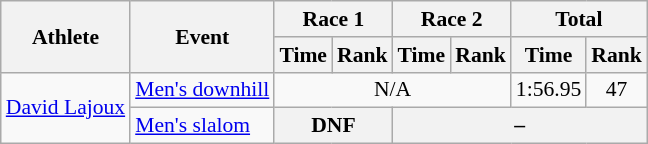<table class="wikitable" style="font-size:90%">
<tr>
<th scope=col rowspan="2">Athlete</th>
<th scope=col rowspan="2">Event</th>
<th scope=col colspan="2">Race 1</th>
<th scope=col colspan="2">Race 2</th>
<th scope=col colspan="2">Total</th>
</tr>
<tr>
<th>Time</th>
<th>Rank</th>
<th>Time</th>
<th>Rank</th>
<th>Time</th>
<th>Rank</th>
</tr>
<tr>
<td rowspan=2><a href='#'>David Lajoux</a></td>
<td><a href='#'>Men's downhill</a></td>
<td colspan="4" align="center">N/A</td>
<td align="center">1:56.95</td>
<td align="center">47</td>
</tr>
<tr>
<td><a href='#'>Men's slalom</a></td>
<th colspan=2 align="center">DNF</th>
<th colspan=4 align="center">–</th>
</tr>
</table>
